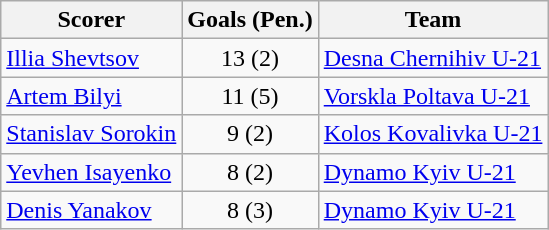<table class="wikitable">
<tr>
<th>Scorer</th>
<th>Goals (Pen.)</th>
<th>Team</th>
</tr>
<tr>
<td> <a href='#'>Illia Shevtsov</a></td>
<td align=center>13 (2)</td>
<td><a href='#'>Desna Chernihiv U-21</a></td>
</tr>
<tr>
<td> <a href='#'>Artem Bilyi</a></td>
<td align=center>11 (5)</td>
<td><a href='#'>Vorskla Poltava U-21</a></td>
</tr>
<tr>
<td> <a href='#'>Stanislav Sorokin</a></td>
<td align=center>9 (2)</td>
<td><a href='#'>Kolos Kovalivka U-21</a></td>
</tr>
<tr>
<td> <a href='#'>Yevhen Isayenko</a></td>
<td align=center>8 (2)</td>
<td><a href='#'>Dynamo Kyiv U-21</a></td>
</tr>
<tr>
<td> <a href='#'>Denis Yanakov</a></td>
<td align=center>8 (3)</td>
<td><a href='#'>Dynamo Kyiv U-21</a></td>
</tr>
</table>
